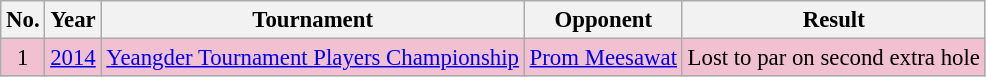<table class="wikitable" style="font-size:95%;">
<tr>
<th>No.</th>
<th>Year</th>
<th>Tournament</th>
<th>Opponent</th>
<th>Result</th>
</tr>
<tr style="background:#F2C1D1;">
<td align=center>1</td>
<td><a href='#'>2014</a></td>
<td><a href='#'>Yeangder Tournament Players Championship</a></td>
<td> <a href='#'>Prom Meesawat</a></td>
<td>Lost to par on second extra hole</td>
</tr>
</table>
